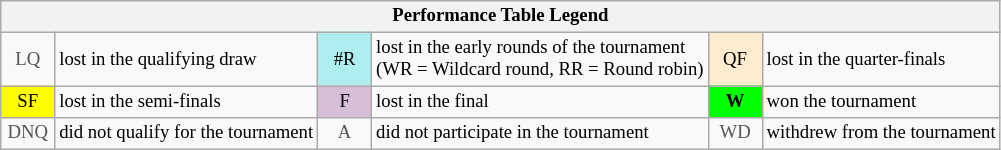<table class="wikitable" style="font-size:78%;">
<tr bgcolor="#efefef">
<th colspan="6">Performance Table Legend</th>
</tr>
<tr>
<td align="center" style="color:#555555;" width="30">LQ</td>
<td>lost in the qualifying draw</td>
<td align="center" style="background:#afeeee;">#R</td>
<td>lost in the early rounds of the tournament<br>(WR = Wildcard round, RR = Round robin)</td>
<td align="center" style="background:#ffebcd;">QF</td>
<td>lost in the quarter-finals</td>
</tr>
<tr>
<td align="center" style="background:yellow;">SF</td>
<td>lost in the semi-finals</td>
<td align="center" style="background:#D8BFD8;">F</td>
<td>lost in the final</td>
<td align="center" style="background:#00ff00;"><strong>W</strong></td>
<td>won the tournament</td>
</tr>
<tr>
<td align="center" style="color:#555555;" width="30">DNQ</td>
<td>did not qualify for the tournament</td>
<td align="center" style="color:#555555;" width="30">A</td>
<td>did not participate in the tournament</td>
<td align="center" style="color:#555555;" width="30">WD</td>
<td>withdrew from the tournament</td>
</tr>
</table>
